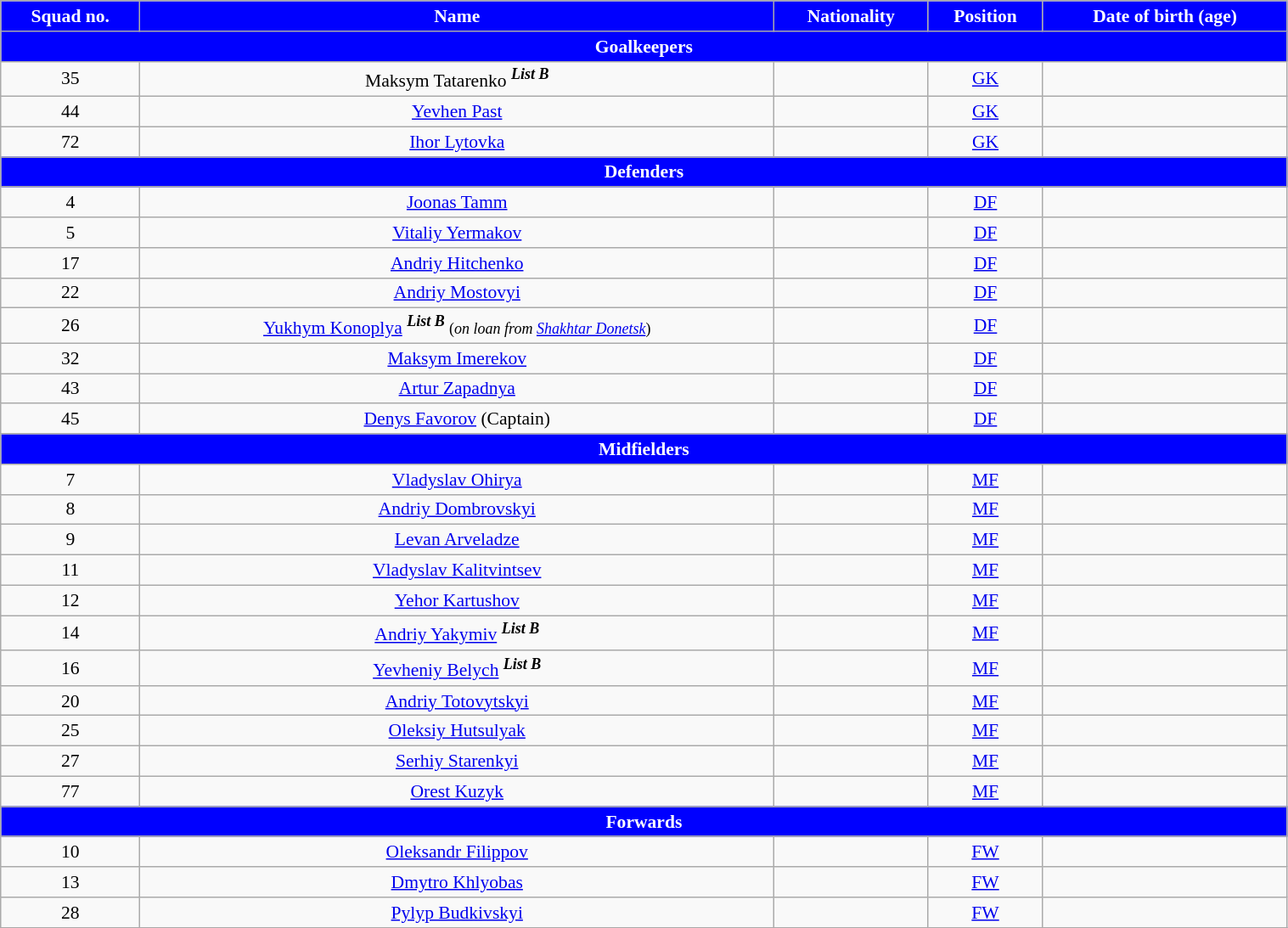<table class="wikitable" style="text-align:center; font-size:90%; width:80%">
<tr>
<th style="background:blue; color:white; text-align:center">Squad no.</th>
<th style="background:blue; color:white; text-align:center">Name</th>
<th style="background:blue; color:white; text-align:center">Nationality</th>
<th style="background:blue; color:white; text-align:center">Position</th>
<th style="background:blue; color:white; text-align:center">Date of birth (age)</th>
</tr>
<tr>
<th colspan="6" style="background:blue; color:white; text-align:center">Goalkeepers</th>
</tr>
<tr>
<td>35</td>
<td>Maksym Tatarenko <sup><strong><em>List B</em></strong></sup></td>
<td></td>
<td><a href='#'>GK</a></td>
<td></td>
</tr>
<tr>
<td>44</td>
<td><a href='#'>Yevhen Past</a></td>
<td></td>
<td><a href='#'>GK</a></td>
<td></td>
</tr>
<tr>
<td>72</td>
<td><a href='#'>Ihor Lytovka</a></td>
<td></td>
<td><a href='#'>GK</a></td>
<td></td>
</tr>
<tr>
<th colspan="6" style="background:blue; color:white; text-align:center">Defenders</th>
</tr>
<tr>
<td>4</td>
<td><a href='#'>Joonas Tamm</a></td>
<td></td>
<td><a href='#'>DF</a></td>
<td></td>
</tr>
<tr>
<td>5</td>
<td><a href='#'>Vitaliy Yermakov</a></td>
<td></td>
<td><a href='#'>DF</a></td>
<td></td>
</tr>
<tr>
<td>17</td>
<td><a href='#'>Andriy Hitchenko</a></td>
<td></td>
<td><a href='#'>DF</a></td>
<td></td>
</tr>
<tr>
<td>22</td>
<td><a href='#'>Andriy Mostovyi</a></td>
<td></td>
<td><a href='#'>DF</a></td>
<td></td>
</tr>
<tr>
<td>26</td>
<td><a href='#'>Yukhym Konoplya</a> <sup><strong><em>List B</em></strong></sup> <small>(<em>on loan from <a href='#'>Shakhtar Donetsk</a></em>)</small></td>
<td></td>
<td><a href='#'>DF</a></td>
<td></td>
</tr>
<tr>
<td>32</td>
<td><a href='#'>Maksym Imerekov</a></td>
<td></td>
<td><a href='#'>DF</a></td>
<td></td>
</tr>
<tr>
<td>43</td>
<td><a href='#'>Artur Zapadnya</a></td>
<td></td>
<td><a href='#'>DF</a></td>
<td></td>
</tr>
<tr>
<td>45</td>
<td><a href='#'>Denys Favorov</a> (Captain)</td>
<td></td>
<td><a href='#'>DF</a></td>
<td></td>
</tr>
<tr>
<th colspan="6" style="background:blue; color:white; text-align:center">Midfielders</th>
</tr>
<tr>
<td>7</td>
<td><a href='#'>Vladyslav Ohirya</a></td>
<td></td>
<td><a href='#'>MF</a></td>
<td></td>
</tr>
<tr>
<td>8</td>
<td><a href='#'>Andriy Dombrovskyi</a></td>
<td></td>
<td><a href='#'>MF</a></td>
<td></td>
</tr>
<tr>
<td>9</td>
<td><a href='#'>Levan Arveladze</a></td>
<td></td>
<td><a href='#'>MF</a></td>
<td></td>
</tr>
<tr>
<td>11</td>
<td><a href='#'>Vladyslav Kalitvintsev</a></td>
<td></td>
<td><a href='#'>MF</a></td>
<td></td>
</tr>
<tr>
<td>12</td>
<td><a href='#'>Yehor Kartushov</a></td>
<td></td>
<td><a href='#'>MF</a></td>
<td></td>
</tr>
<tr>
<td>14</td>
<td><a href='#'>Andriy Yakymiv</a> <sup><strong><em>List B</em></strong></sup></td>
<td></td>
<td><a href='#'>MF</a></td>
<td></td>
</tr>
<tr>
<td>16</td>
<td><a href='#'>Yevheniy Belych</a> <sup><strong><em>List B</em></strong></sup></td>
<td></td>
<td><a href='#'>MF</a></td>
<td></td>
</tr>
<tr>
<td>20</td>
<td><a href='#'>Andriy Totovytskyi</a></td>
<td></td>
<td><a href='#'>MF</a></td>
<td></td>
</tr>
<tr>
<td>25</td>
<td><a href='#'>Oleksiy Hutsulyak</a></td>
<td></td>
<td><a href='#'>MF</a></td>
<td></td>
</tr>
<tr>
<td>27</td>
<td><a href='#'>Serhiy Starenkyi</a></td>
<td></td>
<td><a href='#'>MF</a></td>
<td></td>
</tr>
<tr>
<td>77</td>
<td><a href='#'>Orest Kuzyk</a></td>
<td></td>
<td><a href='#'>MF</a></td>
<td></td>
</tr>
<tr>
<th colspan="7" style="background:blue; color:white; text-align:center">Forwards</th>
</tr>
<tr>
<td>10</td>
<td><a href='#'>Oleksandr Filippov</a></td>
<td></td>
<td><a href='#'>FW</a></td>
<td></td>
</tr>
<tr>
<td>13</td>
<td><a href='#'>Dmytro Khlyobas</a></td>
<td></td>
<td><a href='#'>FW</a></td>
<td></td>
</tr>
<tr>
<td>28</td>
<td><a href='#'>Pylyp Budkivskyi</a></td>
<td></td>
<td><a href='#'>FW</a></td>
<td></td>
</tr>
<tr>
</tr>
</table>
